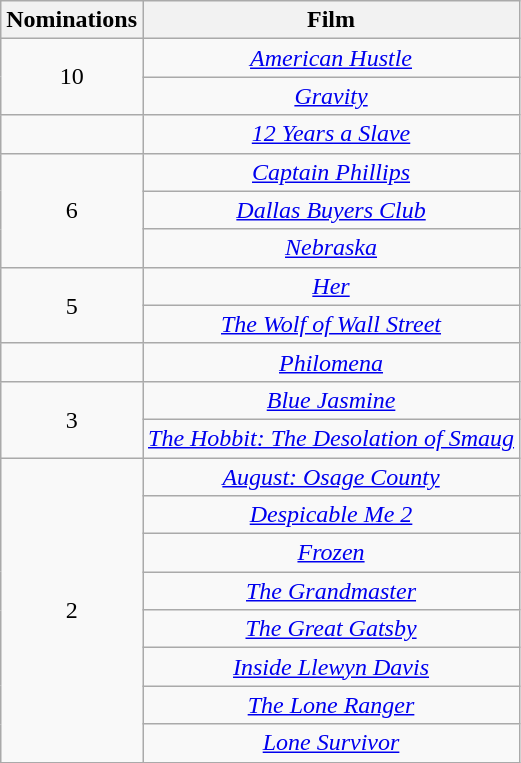<table class="wikitable" style="text-align: center;">
<tr>
<th scope="col" width="55">Nominations</th>
<th scope="col" align="center">Film</th>
</tr>
<tr>
<td rowspan=2 style="text-align:center">10</td>
<td><em><a href='#'>American Hustle</a></em></td>
</tr>
<tr>
<td><em><a href='#'>Gravity</a></em></td>
</tr>
<tr>
<td></td>
<td><em><a href='#'>12 Years a Slave</a></em></td>
</tr>
<tr>
<td rowspan=3 style="text-align:center">6</td>
<td><em><a href='#'>Captain Phillips</a></em></td>
</tr>
<tr>
<td><em><a href='#'>Dallas Buyers Club</a></em></td>
</tr>
<tr>
<td><em><a href='#'>Nebraska</a></em></td>
</tr>
<tr>
<td rowspan=2 style="text-align:center">5</td>
<td><em><a href='#'>Her</a></em></td>
</tr>
<tr>
<td><em><a href='#'>The Wolf of Wall Street</a></em></td>
</tr>
<tr>
<td></td>
<td><em><a href='#'>Philomena</a></em></td>
</tr>
<tr>
<td rowspan=2 style="text-align:center">3</td>
<td><em><a href='#'>Blue Jasmine</a></em></td>
</tr>
<tr>
<td><em><a href='#'>The Hobbit: The Desolation of Smaug</a></em></td>
</tr>
<tr>
<td rowspan=8 style="text-align:center">2</td>
<td><em><a href='#'>August: Osage County</a></em></td>
</tr>
<tr>
<td><em><a href='#'>Despicable Me 2</a></em></td>
</tr>
<tr>
<td><em><a href='#'>Frozen</a></em></td>
</tr>
<tr>
<td><em><a href='#'>The Grandmaster</a></em></td>
</tr>
<tr>
<td><em><a href='#'>The Great Gatsby</a></em></td>
</tr>
<tr>
<td><em><a href='#'>Inside Llewyn Davis</a></em></td>
</tr>
<tr>
<td><em><a href='#'>The Lone Ranger</a></em></td>
</tr>
<tr>
<td><em><a href='#'>Lone Survivor</a></em></td>
</tr>
</table>
